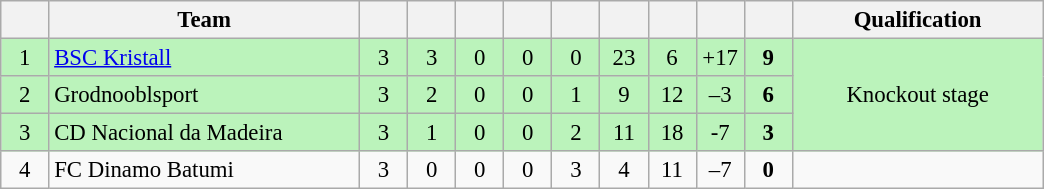<table class="wikitable" style="font-size: 95%">
<tr>
<th width="25"></th>
<th width="200">Team</th>
<th width="25"></th>
<th width="25"></th>
<th width="25"></th>
<th width="25"></th>
<th width="25"></th>
<th width="25"></th>
<th width="25"></th>
<th width="25"></th>
<th width="25"></th>
<th width="160">Qualification</th>
</tr>
<tr align=center bgcolor=#bbf3bb>
<td>1</td>
<td align=left> <a href='#'>BSC Kristall</a></td>
<td>3</td>
<td>3</td>
<td>0</td>
<td>0</td>
<td>0</td>
<td>23</td>
<td>6</td>
<td>+17</td>
<td><strong>9</strong></td>
<td rowspan=3>Knockout stage</td>
</tr>
<tr align=center bgcolor=#bbf3bb>
<td>2</td>
<td align=left> Grodnooblsport</td>
<td>3</td>
<td>2</td>
<td>0</td>
<td>0</td>
<td>1</td>
<td>9</td>
<td>12</td>
<td>–3</td>
<td><strong>6</strong></td>
</tr>
<tr align=center bgcolor=#bbf3bb>
<td>3</td>
<td align=left> CD Nacional da Madeira</td>
<td>3</td>
<td>1</td>
<td>0</td>
<td>0</td>
<td>2</td>
<td>11</td>
<td>18</td>
<td>-7</td>
<td><strong>3</strong></td>
</tr>
<tr align=center>
<td>4</td>
<td align=left> FC Dinamo Batumi</td>
<td>3</td>
<td>0</td>
<td>0</td>
<td>0</td>
<td>3</td>
<td>4</td>
<td>11</td>
<td>–7</td>
<td><strong>0</strong></td>
<td></td>
</tr>
</table>
